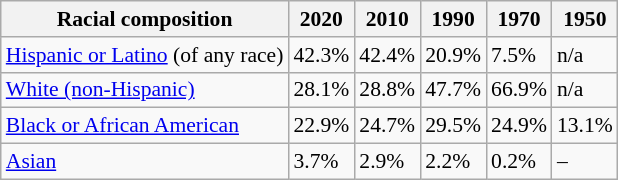<table class="wikitable sortable collapsible" style="font-size: 90%;">
<tr>
<th>Racial composition</th>
<th>2020</th>
<th>2010</th>
<th>1990</th>
<th>1970</th>
<th>1950</th>
</tr>
<tr>
<td><a href='#'>Hispanic or Latino</a> (of any race)</td>
<td>42.3%</td>
<td>42.4%</td>
<td>20.9%</td>
<td>7.5%</td>
<td>n/a</td>
</tr>
<tr>
<td><a href='#'>White (non-Hispanic)</a></td>
<td>28.1%</td>
<td>28.8%</td>
<td>47.7%</td>
<td>66.9%</td>
<td>n/a</td>
</tr>
<tr>
<td><a href='#'>Black or African American</a></td>
<td>22.9%</td>
<td>24.7%</td>
<td>29.5%</td>
<td>24.9%</td>
<td>13.1%</td>
</tr>
<tr>
<td><a href='#'>Asian</a></td>
<td>3.7%</td>
<td>2.9%</td>
<td>2.2%</td>
<td>0.2%</td>
<td>–</td>
</tr>
</table>
